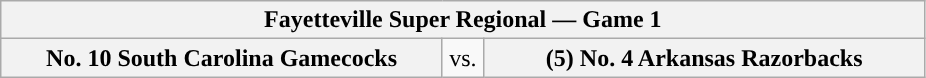<table class="wikitable">
<tr>
<th style="width: 595px;" colspan=3>Fayetteville Super Regional — Game 1</th>
</tr>
<tr>
<th style="width: 287px; ">No. 10 South Carolina Gamecocks</th>
<td style="width: 20px; text-align:center">vs.</td>
<th style="width: 287px; ">(5) No. 4 Arkansas Razorbacks</th>
</tr>
</table>
